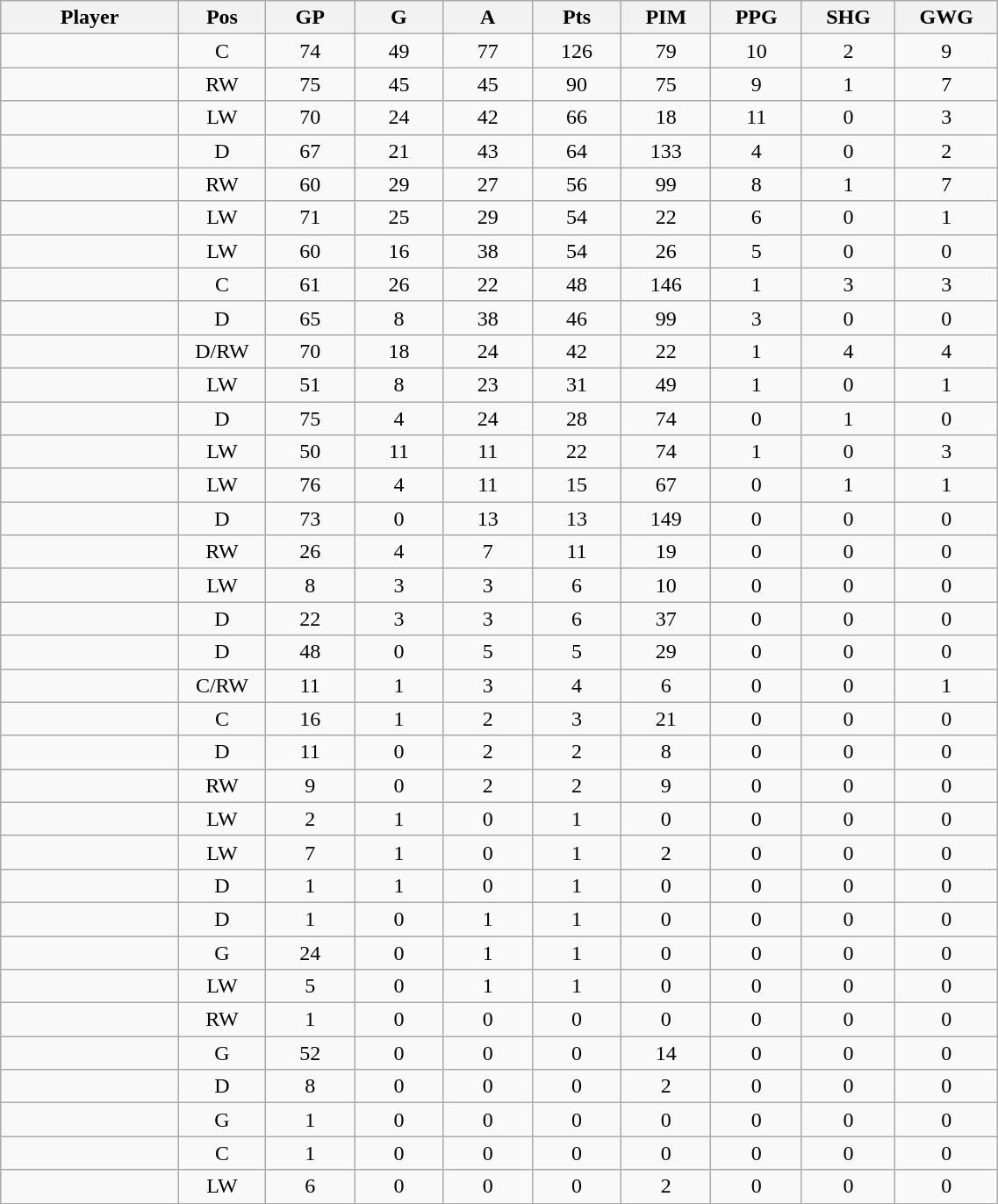<table class="wikitable sortable" width="60%">
<tr ALIGN="center">
<th bgcolor="#DDDDFF" width="10%">Player</th>
<th bgcolor="#DDDDFF" width="3%" title="Position">Pos</th>
<th bgcolor="#DDDDFF" width="5%" title="Games played">GP</th>
<th bgcolor="#DDDDFF" width="5%" title="Goals">G</th>
<th bgcolor="#DDDDFF" width="5%" title="Assists">A</th>
<th bgcolor="#DDDDFF" width="5%" title="Points">Pts</th>
<th bgcolor="#DDDDFF" width="5%" title="Penalties in Minutes">PIM</th>
<th bgcolor="#DDDDFF" width="5%" title="Power play goals">PPG</th>
<th bgcolor="#DDDDFF" width="5%" title="Short-handed goals">SHG</th>
<th bgcolor="#DDDDFF" width="5%" title="Game-winning goals">GWG</th>
</tr>
<tr align="center">
<td align="right"></td>
<td>C</td>
<td>74</td>
<td>49</td>
<td>77</td>
<td>126</td>
<td>79</td>
<td>10</td>
<td>2</td>
<td>9</td>
</tr>
<tr align="center">
<td align="right"></td>
<td>RW</td>
<td>75</td>
<td>45</td>
<td>45</td>
<td>90</td>
<td>75</td>
<td>9</td>
<td>1</td>
<td>7</td>
</tr>
<tr align="center">
<td align="right"></td>
<td>LW</td>
<td>70</td>
<td>24</td>
<td>42</td>
<td>66</td>
<td>18</td>
<td>11</td>
<td>0</td>
<td>3</td>
</tr>
<tr align="center">
<td align="right"></td>
<td>D</td>
<td>67</td>
<td>21</td>
<td>43</td>
<td>64</td>
<td>133</td>
<td>4</td>
<td>0</td>
<td>2</td>
</tr>
<tr align="center">
<td align="right"></td>
<td>RW</td>
<td>60</td>
<td>29</td>
<td>27</td>
<td>56</td>
<td>99</td>
<td>8</td>
<td>1</td>
<td>7</td>
</tr>
<tr align="center">
<td align="right"></td>
<td>LW</td>
<td>71</td>
<td>25</td>
<td>29</td>
<td>54</td>
<td>22</td>
<td>6</td>
<td>0</td>
<td>1</td>
</tr>
<tr align="center">
<td align="right"></td>
<td>LW</td>
<td>60</td>
<td>16</td>
<td>38</td>
<td>54</td>
<td>26</td>
<td>5</td>
<td>0</td>
<td>0</td>
</tr>
<tr align="center">
<td align="right"></td>
<td>C</td>
<td>61</td>
<td>26</td>
<td>22</td>
<td>48</td>
<td>146</td>
<td>1</td>
<td>3</td>
<td>3</td>
</tr>
<tr align="center">
<td align="right"></td>
<td>D</td>
<td>65</td>
<td>8</td>
<td>38</td>
<td>46</td>
<td>99</td>
<td>3</td>
<td>0</td>
<td>0</td>
</tr>
<tr align="center">
<td align="right"></td>
<td>D/RW</td>
<td>70</td>
<td>18</td>
<td>24</td>
<td>42</td>
<td>22</td>
<td>1</td>
<td>4</td>
<td>4</td>
</tr>
<tr align="center">
<td align="right"></td>
<td>LW</td>
<td>51</td>
<td>8</td>
<td>23</td>
<td>31</td>
<td>49</td>
<td>1</td>
<td>0</td>
<td>1</td>
</tr>
<tr align="center">
<td align="right"></td>
<td>D</td>
<td>75</td>
<td>4</td>
<td>24</td>
<td>28</td>
<td>74</td>
<td>0</td>
<td>1</td>
<td>0</td>
</tr>
<tr align="center">
<td align="right"></td>
<td>LW</td>
<td>50</td>
<td>11</td>
<td>11</td>
<td>22</td>
<td>74</td>
<td>1</td>
<td>0</td>
<td>3</td>
</tr>
<tr align="center">
<td align="right"></td>
<td>LW</td>
<td>76</td>
<td>4</td>
<td>11</td>
<td>15</td>
<td>67</td>
<td>0</td>
<td>1</td>
<td>1</td>
</tr>
<tr align="center">
<td align="right"></td>
<td>D</td>
<td>73</td>
<td>0</td>
<td>13</td>
<td>13</td>
<td>149</td>
<td>0</td>
<td>0</td>
<td>0</td>
</tr>
<tr align="center">
<td align="right"></td>
<td>RW</td>
<td>26</td>
<td>4</td>
<td>7</td>
<td>11</td>
<td>19</td>
<td>0</td>
<td>0</td>
<td>0</td>
</tr>
<tr align="center">
<td align="right"></td>
<td>LW</td>
<td>8</td>
<td>3</td>
<td>3</td>
<td>6</td>
<td>10</td>
<td>0</td>
<td>0</td>
<td>0</td>
</tr>
<tr align="center">
<td align="right"></td>
<td>D</td>
<td>22</td>
<td>3</td>
<td>3</td>
<td>6</td>
<td>37</td>
<td>0</td>
<td>0</td>
<td>0</td>
</tr>
<tr align="center">
<td align="right"></td>
<td>D</td>
<td>48</td>
<td>0</td>
<td>5</td>
<td>5</td>
<td>29</td>
<td>0</td>
<td>0</td>
<td>0</td>
</tr>
<tr align="center">
<td align="right"></td>
<td>C/RW</td>
<td>11</td>
<td>1</td>
<td>3</td>
<td>4</td>
<td>6</td>
<td>0</td>
<td>0</td>
<td>1</td>
</tr>
<tr align="center">
<td align="right"></td>
<td>C</td>
<td>16</td>
<td>1</td>
<td>2</td>
<td>3</td>
<td>21</td>
<td>0</td>
<td>0</td>
<td>0</td>
</tr>
<tr align="center">
<td align="right"></td>
<td>D</td>
<td>11</td>
<td>0</td>
<td>2</td>
<td>2</td>
<td>8</td>
<td>0</td>
<td>0</td>
<td>0</td>
</tr>
<tr align="center">
<td align="right"></td>
<td>RW</td>
<td>9</td>
<td>0</td>
<td>2</td>
<td>2</td>
<td>9</td>
<td>0</td>
<td>0</td>
<td>0</td>
</tr>
<tr align="center">
<td align="right"></td>
<td>LW</td>
<td>2</td>
<td>1</td>
<td>0</td>
<td>1</td>
<td>0</td>
<td>0</td>
<td>0</td>
<td>0</td>
</tr>
<tr align="center">
<td align="right"></td>
<td>LW</td>
<td>7</td>
<td>1</td>
<td>0</td>
<td>1</td>
<td>2</td>
<td>0</td>
<td>0</td>
<td>0</td>
</tr>
<tr align="center">
<td align="right"></td>
<td>D</td>
<td>1</td>
<td>1</td>
<td>0</td>
<td>1</td>
<td>0</td>
<td>0</td>
<td>0</td>
<td>0</td>
</tr>
<tr align="center">
<td align="right"></td>
<td>D</td>
<td>1</td>
<td>0</td>
<td>1</td>
<td>1</td>
<td>0</td>
<td>0</td>
<td>0</td>
<td>0</td>
</tr>
<tr align="center">
<td align="right"></td>
<td>G</td>
<td>24</td>
<td>0</td>
<td>1</td>
<td>1</td>
<td>0</td>
<td>0</td>
<td>0</td>
<td>0</td>
</tr>
<tr align="center">
<td align="right"></td>
<td>LW</td>
<td>5</td>
<td>0</td>
<td>1</td>
<td>1</td>
<td>0</td>
<td>0</td>
<td>0</td>
<td>0</td>
</tr>
<tr align="center">
<td align="right"></td>
<td>RW</td>
<td>1</td>
<td>0</td>
<td>0</td>
<td>0</td>
<td>0</td>
<td>0</td>
<td>0</td>
<td>0</td>
</tr>
<tr align="center">
<td align="right"></td>
<td>G</td>
<td>52</td>
<td>0</td>
<td>0</td>
<td>0</td>
<td>14</td>
<td>0</td>
<td>0</td>
<td>0</td>
</tr>
<tr align="center">
<td align="right"></td>
<td>D</td>
<td>8</td>
<td>0</td>
<td>0</td>
<td>0</td>
<td>2</td>
<td>0</td>
<td>0</td>
<td>0</td>
</tr>
<tr align="center">
<td align="right"></td>
<td>G</td>
<td>1</td>
<td>0</td>
<td>0</td>
<td>0</td>
<td>0</td>
<td>0</td>
<td>0</td>
<td>0</td>
</tr>
<tr align="center">
<td align="right"></td>
<td>C</td>
<td>1</td>
<td>0</td>
<td>0</td>
<td>0</td>
<td>0</td>
<td>0</td>
<td>0</td>
<td>0</td>
</tr>
<tr align="center">
<td align="right"></td>
<td>LW</td>
<td>6</td>
<td>0</td>
<td>0</td>
<td>0</td>
<td>2</td>
<td>0</td>
<td>0</td>
<td>0</td>
</tr>
</table>
